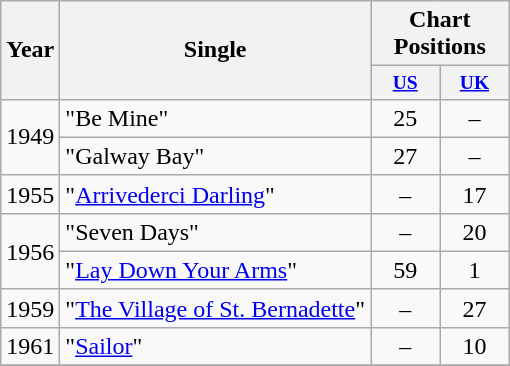<table class="wikitable">
<tr>
<th rowspan="2">Year</th>
<th rowspan="2">Single</th>
<th colspan="2">Chart Positions</th>
</tr>
<tr style="font-size:small;">
<th width="40"><a href='#'>US</a></th>
<th width="40"><a href='#'>UK</a></th>
</tr>
<tr>
<td rowspan="2">1949</td>
<td>"Be Mine"</td>
<td align="center">25</td>
<td align="center">–</td>
</tr>
<tr>
<td>"Galway Bay"</td>
<td align="center">27</td>
<td align="center">–</td>
</tr>
<tr>
<td rowspan="1">1955</td>
<td>"<a href='#'>Arrivederci Darling</a>"</td>
<td align="center">–</td>
<td align="center">17</td>
</tr>
<tr>
<td rowspan="2">1956</td>
<td>"Seven Days"</td>
<td align="center">–</td>
<td align="center">20</td>
</tr>
<tr>
<td>"<a href='#'>Lay Down Your Arms</a>"</td>
<td align="center">59</td>
<td align="center">1</td>
</tr>
<tr>
<td rowspan="1">1959</td>
<td>"<a href='#'>The Village of St. Bernadette</a>"</td>
<td align="center">–</td>
<td align="center">27</td>
</tr>
<tr>
<td rowspan="1">1961</td>
<td>"<a href='#'>Sailor</a>"</td>
<td align="center">–</td>
<td align="center">10</td>
</tr>
<tr>
</tr>
</table>
